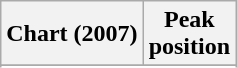<table class="wikitable">
<tr>
<th>Chart (2007)</th>
<th>Peak<br>position</th>
</tr>
<tr>
</tr>
<tr>
</tr>
</table>
